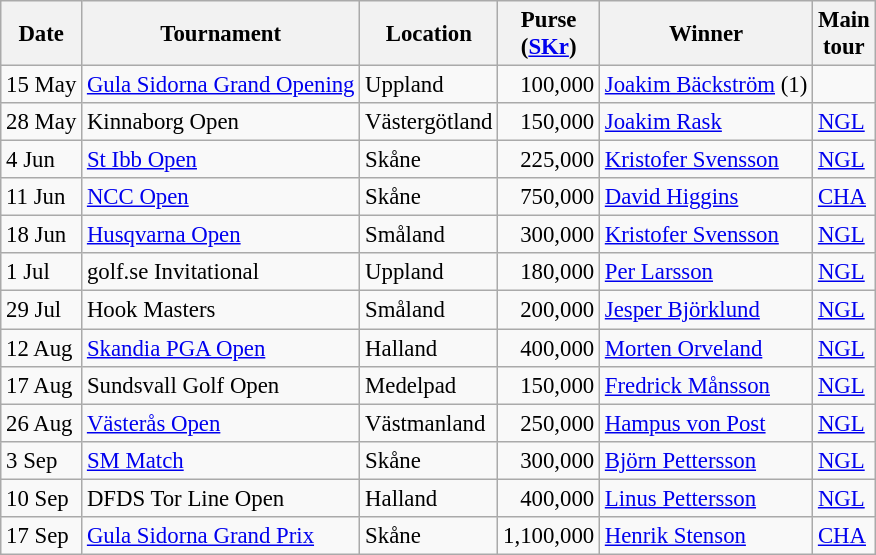<table class="wikitable" style="font-size:95%;">
<tr>
<th>Date</th>
<th>Tournament</th>
<th>Location</th>
<th>Purse<br>(<a href='#'>SKr</a>)</th>
<th>Winner</th>
<th>Main<br>tour</th>
</tr>
<tr>
<td>15 May</td>
<td><a href='#'>Gula Sidorna Grand Opening</a></td>
<td>Uppland</td>
<td align=right>100,000</td>
<td> <a href='#'>Joakim Bäckström</a> (1)</td>
<td></td>
</tr>
<tr>
<td>28 May</td>
<td>Kinnaborg Open</td>
<td>Västergötland</td>
<td align=right>150,000</td>
<td> <a href='#'>Joakim Rask</a></td>
<td><a href='#'>NGL</a></td>
</tr>
<tr>
<td>4 Jun</td>
<td><a href='#'>St Ibb Open</a></td>
<td>Skåne</td>
<td align=right>225,000</td>
<td> <a href='#'>Kristofer Svensson</a></td>
<td><a href='#'>NGL</a></td>
</tr>
<tr>
<td>11 Jun</td>
<td><a href='#'>NCC Open</a></td>
<td>Skåne</td>
<td align=right>750,000</td>
<td> <a href='#'>David Higgins</a></td>
<td><a href='#'>CHA</a></td>
</tr>
<tr>
<td>18 Jun</td>
<td><a href='#'>Husqvarna Open</a></td>
<td>Småland</td>
<td align=right>300,000</td>
<td> <a href='#'>Kristofer Svensson</a></td>
<td><a href='#'>NGL</a></td>
</tr>
<tr>
<td>1 Jul</td>
<td>golf.se Invitational</td>
<td>Uppland</td>
<td align=right>180,000</td>
<td> <a href='#'>Per Larsson</a></td>
<td><a href='#'>NGL</a></td>
</tr>
<tr>
<td>29 Jul</td>
<td>Hook Masters</td>
<td>Småland</td>
<td align=right>200,000</td>
<td> <a href='#'>Jesper Björklund</a></td>
<td><a href='#'>NGL</a></td>
</tr>
<tr>
<td>12 Aug</td>
<td><a href='#'>Skandia PGA Open</a></td>
<td>Halland</td>
<td align=right>400,000</td>
<td> <a href='#'>Morten Orveland</a></td>
<td><a href='#'>NGL</a></td>
</tr>
<tr>
<td>17 Aug</td>
<td>Sundsvall Golf Open</td>
<td>Medelpad</td>
<td align=right>150,000</td>
<td> <a href='#'>Fredrick Månsson</a></td>
<td><a href='#'>NGL</a></td>
</tr>
<tr>
<td>26 Aug</td>
<td><a href='#'>Västerås Open</a></td>
<td>Västmanland</td>
<td align=right>250,000</td>
<td> <a href='#'>Hampus von Post</a></td>
<td><a href='#'>NGL</a></td>
</tr>
<tr>
<td>3 Sep</td>
<td><a href='#'>SM Match</a></td>
<td>Skåne</td>
<td align=right>300,000</td>
<td> <a href='#'>Björn Pettersson</a></td>
<td><a href='#'>NGL</a></td>
</tr>
<tr>
<td>10 Sep</td>
<td>DFDS Tor Line Open</td>
<td>Halland</td>
<td align=right>400,000</td>
<td> <a href='#'>Linus Pettersson</a></td>
<td><a href='#'>NGL</a></td>
</tr>
<tr>
<td>17 Sep</td>
<td><a href='#'>Gula Sidorna Grand Prix</a></td>
<td>Skåne</td>
<td align=right>1,100,000</td>
<td> <a href='#'>Henrik Stenson</a></td>
<td><a href='#'>CHA</a></td>
</tr>
</table>
